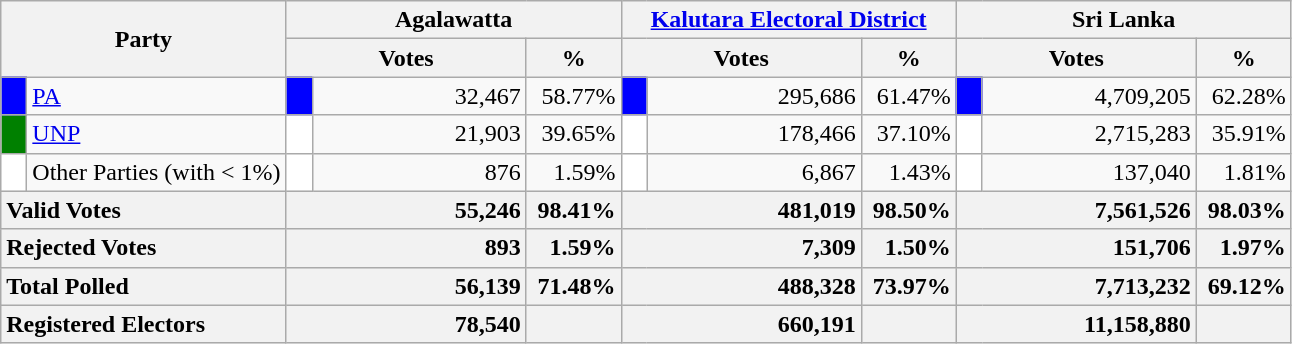<table class="wikitable">
<tr>
<th colspan="2" width="144px"rowspan="2">Party</th>
<th colspan="3" width="216px">Agalawatta</th>
<th colspan="3" width="216px"><a href='#'>Kalutara Electoral District</a></th>
<th colspan="3" width="216px">Sri Lanka</th>
</tr>
<tr>
<th colspan="2" width="144px">Votes</th>
<th>%</th>
<th colspan="2" width="144px">Votes</th>
<th>%</th>
<th colspan="2" width="144px">Votes</th>
<th>%</th>
</tr>
<tr>
<td style="background-color:blue;" width="10px"></td>
<td style="text-align:left;"><a href='#'>PA</a></td>
<td style="background-color:blue;" width="10px"></td>
<td style="text-align:right;">32,467</td>
<td style="text-align:right;">58.77%</td>
<td style="background-color:blue;" width="10px"></td>
<td style="text-align:right;">295,686</td>
<td style="text-align:right;">61.47%</td>
<td style="background-color:blue;" width="10px"></td>
<td style="text-align:right;">4,709,205</td>
<td style="text-align:right;">62.28%</td>
</tr>
<tr>
<td style="background-color:green;" width="10px"></td>
<td style="text-align:left;"><a href='#'>UNP</a></td>
<td style="background-color:white;" width="10px"></td>
<td style="text-align:right;">21,903</td>
<td style="text-align:right;">39.65%</td>
<td style="background-color:white;" width="10px"></td>
<td style="text-align:right;">178,466</td>
<td style="text-align:right;">37.10%</td>
<td style="background-color:white;" width="10px"></td>
<td style="text-align:right;">2,715,283</td>
<td style="text-align:right;">35.91%</td>
</tr>
<tr>
<td style="background-color:white;" width="10px"></td>
<td style="text-align:left;">Other Parties (with < 1%)</td>
<td style="background-color:white;" width="10px"></td>
<td style="text-align:right;">876</td>
<td style="text-align:right;">1.59%</td>
<td style="background-color:white;" width="10px"></td>
<td style="text-align:right;">6,867</td>
<td style="text-align:right;">1.43%</td>
<td style="background-color:white;" width="10px"></td>
<td style="text-align:right;">137,040</td>
<td style="text-align:right;">1.81%</td>
</tr>
<tr>
<th colspan="2" width="144px"style="text-align:left;">Valid Votes</th>
<th style="text-align:right;"colspan="2" width="144px">55,246</th>
<th style="text-align:right;">98.41%</th>
<th style="text-align:right;"colspan="2" width="144px">481,019</th>
<th style="text-align:right;">98.50%</th>
<th style="text-align:right;"colspan="2" width="144px">7,561,526</th>
<th style="text-align:right;">98.03%</th>
</tr>
<tr>
<th colspan="2" width="144px"style="text-align:left;">Rejected Votes</th>
<th style="text-align:right;"colspan="2" width="144px">893</th>
<th style="text-align:right;">1.59%</th>
<th style="text-align:right;"colspan="2" width="144px">7,309</th>
<th style="text-align:right;">1.50%</th>
<th style="text-align:right;"colspan="2" width="144px">151,706</th>
<th style="text-align:right;">1.97%</th>
</tr>
<tr>
<th colspan="2" width="144px"style="text-align:left;">Total Polled</th>
<th style="text-align:right;"colspan="2" width="144px">56,139</th>
<th style="text-align:right;">71.48%</th>
<th style="text-align:right;"colspan="2" width="144px">488,328</th>
<th style="text-align:right;">73.97%</th>
<th style="text-align:right;"colspan="2" width="144px">7,713,232</th>
<th style="text-align:right;">69.12%</th>
</tr>
<tr>
<th colspan="2" width="144px"style="text-align:left;">Registered Electors</th>
<th style="text-align:right;"colspan="2" width="144px">78,540</th>
<th></th>
<th style="text-align:right;"colspan="2" width="144px">660,191</th>
<th></th>
<th style="text-align:right;"colspan="2" width="144px">11,158,880</th>
<th></th>
</tr>
</table>
